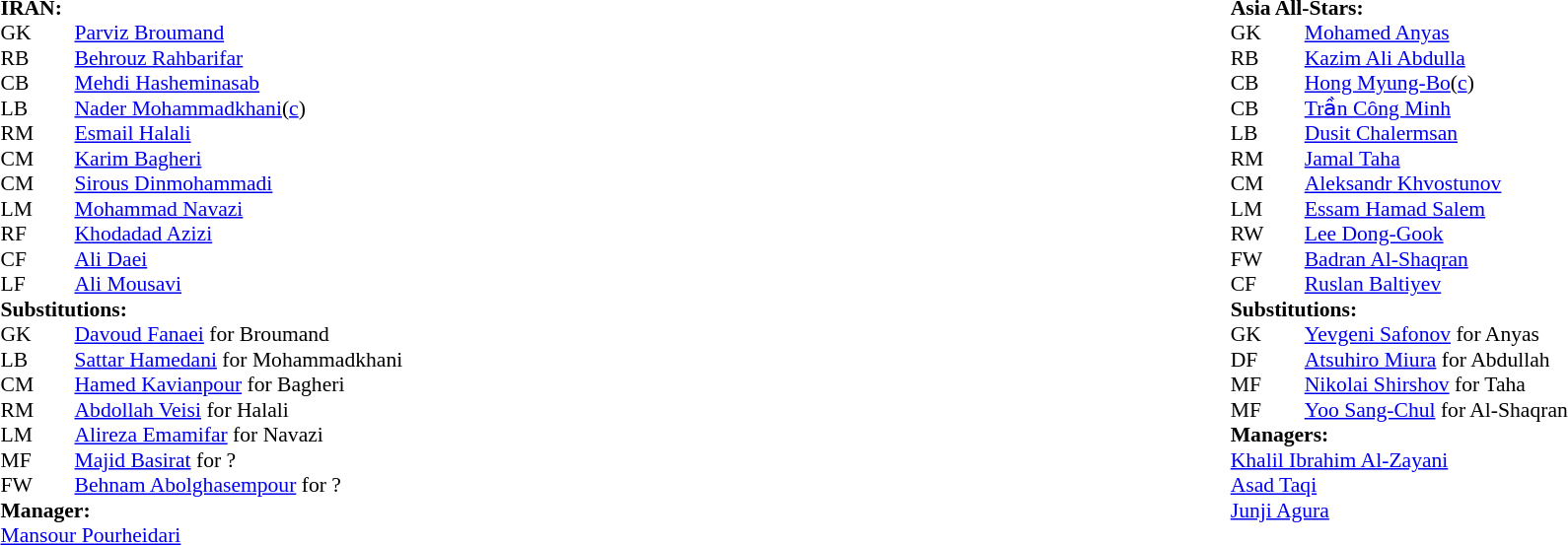<table width="100%">
<tr>
<td valign="top" width="50%"><br><table style="font-size: 90%" cellspacing="0" cellpadding="0">
<tr>
<td colspan=4><br><strong>IRAN:</strong></td>
</tr>
<tr>
<th width="25"></th>
<th width="25"></th>
</tr>
<tr>
<td>GK</td>
<td></td>
<td><a href='#'>Parviz Broumand</a></td>
<td></td>
</tr>
<tr>
<td>RB</td>
<td></td>
<td><a href='#'>Behrouz Rahbarifar</a></td>
</tr>
<tr>
<td>CB</td>
<td></td>
<td><a href='#'>Mehdi Hasheminasab</a></td>
</tr>
<tr>
<td>LB</td>
<td></td>
<td><a href='#'>Nader Mohammadkhani</a>(<a href='#'>c</a>)</td>
<td></td>
</tr>
<tr>
<td>RM</td>
<td></td>
<td><a href='#'>Esmail Halali</a></td>
<td></td>
</tr>
<tr>
<td>CM</td>
<td></td>
<td><a href='#'>Karim Bagheri</a></td>
<td></td>
</tr>
<tr>
<td>CM</td>
<td></td>
<td><a href='#'>Sirous Dinmohammadi</a></td>
</tr>
<tr>
<td>LM</td>
<td></td>
<td><a href='#'>Mohammad Navazi</a></td>
<td></td>
</tr>
<tr>
<td>RF</td>
<td></td>
<td><a href='#'>Khodadad Azizi</a></td>
</tr>
<tr>
<td>CF</td>
<td></td>
<td><a href='#'>Ali Daei</a></td>
</tr>
<tr>
<td>LF</td>
<td></td>
<td><a href='#'>Ali Mousavi</a></td>
</tr>
<tr>
<td colspan=3><strong>Substitutions:</strong></td>
</tr>
<tr>
<td>GK</td>
<td></td>
<td><a href='#'>Davoud Fanaei</a> for Broumand</td>
<td></td>
</tr>
<tr>
<td>LB</td>
<td></td>
<td><a href='#'>Sattar Hamedani</a> for Mohammadkhani</td>
<td></td>
</tr>
<tr>
<td>CM</td>
<td></td>
<td><a href='#'>Hamed Kavianpour</a> for Bagheri</td>
<td></td>
</tr>
<tr>
<td>RM</td>
<td></td>
<td><a href='#'>Abdollah Veisi</a> for Halali</td>
<td></td>
</tr>
<tr>
<td>LM</td>
<td></td>
<td><a href='#'>Alireza Emamifar</a> for Navazi</td>
<td></td>
</tr>
<tr>
<td>MF</td>
<td></td>
<td><a href='#'>Majid Basirat</a> for ?</td>
<td></td>
</tr>
<tr>
<td>FW</td>
<td></td>
<td><a href='#'>Behnam Abolghasempour</a> for ?</td>
<td></td>
</tr>
<tr>
<td colspan=3><strong>Manager:</strong></td>
</tr>
<tr>
<td colspan=3> <a href='#'>Mansour Pourheidari</a></td>
</tr>
</table>
</td>
<td valign="top"></td>
<td valign="top" width="50%"><br><table style="font-size: 90%" cellspacing="0" cellpadding="0" align="center">
<tr>
<td colspan=4><br><strong>Asia All-Stars:</strong></td>
</tr>
<tr>
<th width=25></th>
<th width=25></th>
</tr>
<tr>
<td>GK</td>
<td></td>
<td> <a href='#'>Mohamed Anyas</a></td>
<td></td>
</tr>
<tr>
<td>RB</td>
<td></td>
<td> <a href='#'>Kazim Ali Abdulla</a></td>
<td></td>
</tr>
<tr>
<td>CB</td>
<td></td>
<td> <a href='#'>Hong Myung-Bo</a>(<a href='#'>c</a>)</td>
</tr>
<tr>
<td>CB</td>
<td></td>
<td> <a href='#'>Trần Công Minh</a></td>
</tr>
<tr>
<td>LB</td>
<td></td>
<td> <a href='#'>Dusit Chalermsan</a></td>
</tr>
<tr>
<td>RM</td>
<td></td>
<td> <a href='#'>Jamal Taha</a></td>
<td></td>
</tr>
<tr>
<td>CM</td>
<td></td>
<td> <a href='#'>Aleksandr Khvostunov</a></td>
</tr>
<tr>
<td>LM</td>
<td></td>
<td> <a href='#'>Essam Hamad Salem</a></td>
</tr>
<tr>
<td>RW</td>
<td></td>
<td> <a href='#'>Lee Dong-Gook</a></td>
</tr>
<tr>
<td>FW</td>
<td></td>
<td> <a href='#'>Badran Al-Shaqran</a></td>
<td></td>
</tr>
<tr>
<td>CF</td>
<td></td>
<td> <a href='#'>Ruslan Baltiyev</a></td>
</tr>
<tr>
<td colspan=3><strong>Substitutions:</strong></td>
</tr>
<tr>
<td>GK</td>
<td></td>
<td> <a href='#'>Yevgeni Safonov</a> for Anyas</td>
<td></td>
<td></td>
</tr>
<tr>
<td>DF</td>
<td></td>
<td> <a href='#'>Atsuhiro Miura</a> for Abdullah</td>
<td></td>
<td></td>
</tr>
<tr>
<td>MF</td>
<td></td>
<td> <a href='#'>Nikolai Shirshov</a> for Taha</td>
<td></td>
<td></td>
</tr>
<tr>
<td>MF</td>
<td></td>
<td> <a href='#'>Yoo Sang-Chul</a> for Al-Shaqran</td>
<td></td>
<td></td>
</tr>
<tr>
<td colspan=3><strong>Managers:</strong></td>
</tr>
<tr>
<td colspan=3> <a href='#'>Khalil Ibrahim Al-Zayani</a><br> <a href='#'>Asad Taqi</a><br> <a href='#'>Junji Agura</a></td>
</tr>
</table>
</td>
</tr>
</table>
